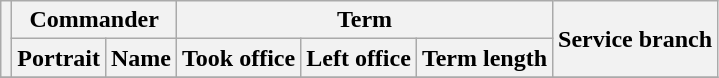<table class="wikitable sortable">
<tr>
<th rowspan=2></th>
<th colspan=2>Commander</th>
<th colspan=3>Term</th>
<th rowspan=2>Service branch</th>
</tr>
<tr>
<th>Portrait</th>
<th>Name</th>
<th>Took office</th>
<th>Left office</th>
<th>Term length</th>
</tr>
<tr>
</tr>
</table>
